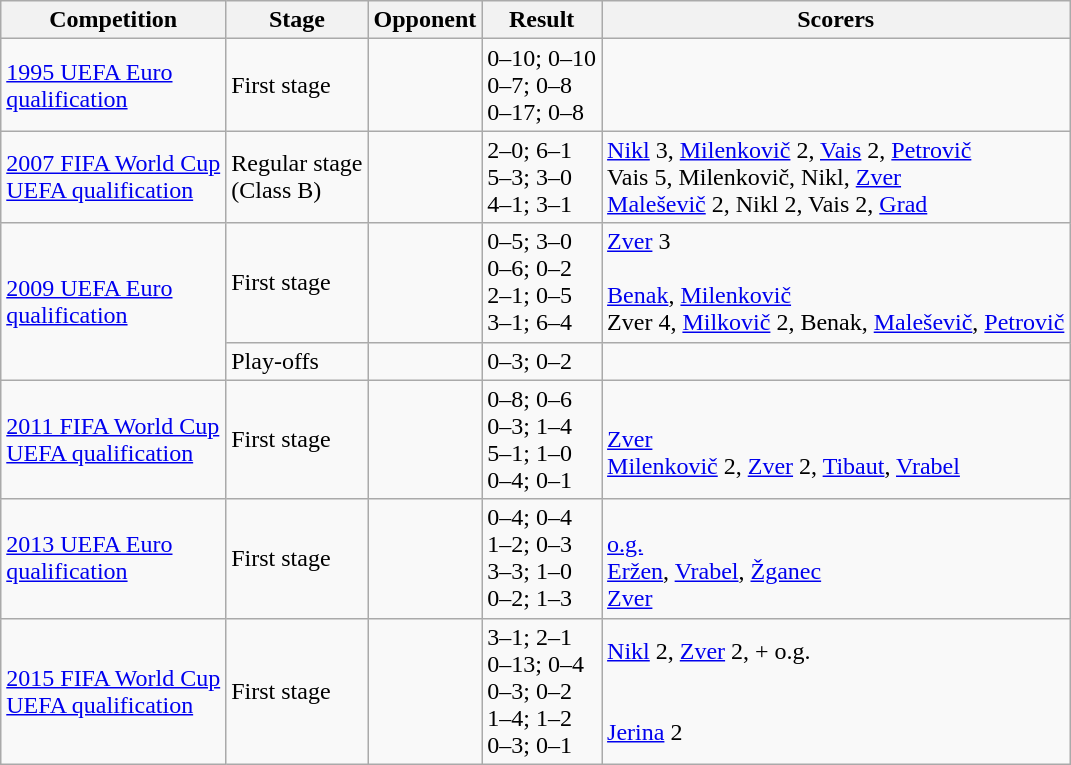<table class="wikitable">
<tr>
<th>Competition</th>
<th>Stage</th>
<th>Opponent</th>
<th>Result</th>
<th>Scorers</th>
</tr>
<tr>
<td><a href='#'>1995 UEFA Euro<br>qualification</a></td>
<td>First stage</td>
<td><br><br></td>
<td>0–10; 0–10<br>0–7; 0–8<br>0–17; 0–8</td>
<td></td>
</tr>
<tr>
<td><a href='#'>2007 FIFA World Cup<br>UEFA qualification</a></td>
<td>Regular stage<br>(Class B)</td>
<td><br><br></td>
<td>2–0; 6–1<br>5–3; 3–0<br>4–1; 3–1</td>
<td><a href='#'>Nikl</a> 3, <a href='#'>Milenkovič</a> 2, <a href='#'>Vais</a> 2, <a href='#'>Petrovič</a><br>Vais 5, Milenkovič, Nikl, <a href='#'>Zver</a><br><a href='#'>Maleševič</a> 2, Nikl 2, Vais 2, <a href='#'>Grad</a></td>
</tr>
<tr>
<td rowspan="2"><a href='#'>2009 UEFA Euro<br>qualification</a></td>
<td>First stage</td>
<td><br><br><br></td>
<td>0–5; 3–0<br>0–6; 0–2<br>2–1; 0–5<br>3–1; 6–4</td>
<td><a href='#'>Zver</a> 3<br><br><a href='#'>Benak</a>, <a href='#'>Milenkovič</a><br>Zver 4, <a href='#'>Milkovič</a> 2, Benak, <a href='#'>Maleševič</a>, <a href='#'>Petrovič</a></td>
</tr>
<tr>
<td>Play-offs</td>
<td></td>
<td>0–3; 0–2</td>
<td></td>
</tr>
<tr>
<td><a href='#'>2011 FIFA World Cup<br>UEFA qualification</a></td>
<td>First stage</td>
<td><br><br><br></td>
<td>0–8; 0–6<br>0–3; 1–4<br>5–1; 1–0<br>0–4; 0–1</td>
<td><br><a href='#'>Zver</a><br><a href='#'>Milenkovič</a> 2, <a href='#'>Zver</a> 2, <a href='#'>Tibaut</a>, <a href='#'>Vrabel</a><br></td>
</tr>
<tr>
<td><a href='#'>2013 UEFA Euro<br>qualification</a></td>
<td>First stage</td>
<td><br><br><br></td>
<td>0–4; 0–4<br>1–2; 0–3<br>3–3; 1–0<br>0–2; 1–3</td>
<td><br><a href='#'>o.g.</a><br><a href='#'>Eržen</a>, <a href='#'>Vrabel</a>, <a href='#'>Žganec</a><br><a href='#'>Zver</a></td>
</tr>
<tr>
<td><a href='#'>2015 FIFA World Cup<br>UEFA qualification</a></td>
<td>First stage</td>
<td><br><br><br><br></td>
<td>3–1; 2–1<br>0–13; 0–4<br>0–3; 0–2<br>1–4; 1–2<br>0–3; 0–1</td>
<td><a href='#'>Nikl</a> 2, <a href='#'>Zver</a> 2, + o.g.<br><br><br><a href='#'>Jerina</a> 2<br></td>
</tr>
</table>
